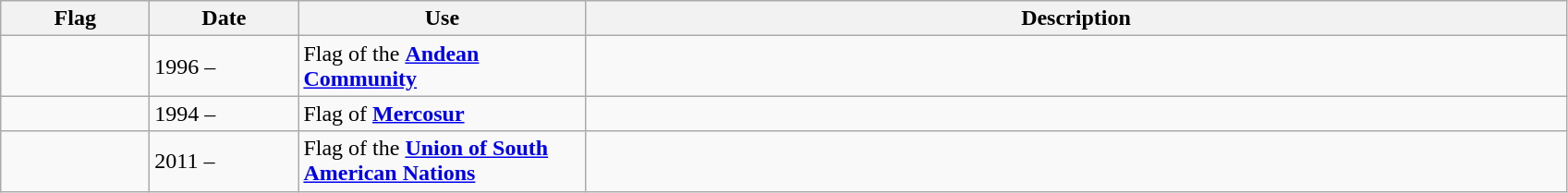<table class="wikitable">
<tr>
<th style="width:100px;">Flag</th>
<th style="width:100px;">Date</th>
<th style="width:200px;">Use</th>
<th style="width:700px;">Description</th>
</tr>
<tr>
<td></td>
<td>1996 –</td>
<td>Flag of the <strong><a href='#'>Andean Community</a></strong></td>
<td></td>
</tr>
<tr>
<td></td>
<td>1994 –</td>
<td>Flag of <strong><a href='#'>Mercosur</a></strong></td>
<td></td>
</tr>
<tr>
<td></td>
<td>2011 –</td>
<td>Flag of the <strong><a href='#'>Union of South American Nations</a></strong></td>
<td></td>
</tr>
</table>
